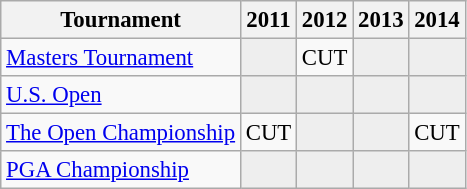<table class="wikitable" style="font-size:95%;text-align:center;">
<tr>
<th>Tournament</th>
<th>2011</th>
<th>2012</th>
<th>2013</th>
<th>2014</th>
</tr>
<tr>
<td align=left><a href='#'>Masters Tournament</a></td>
<td style="background:#eeeeee;"></td>
<td>CUT</td>
<td style="background:#eeeeee;"></td>
<td style="background:#eeeeee;"></td>
</tr>
<tr>
<td align=left><a href='#'>U.S. Open</a></td>
<td style="background:#eeeeee;"></td>
<td style="background:#eeeeee;"></td>
<td style="background:#eeeeee;"></td>
<td style="background:#eeeeee;"></td>
</tr>
<tr>
<td align=left><a href='#'>The Open Championship</a></td>
<td>CUT</td>
<td style="background:#eeeeee;"></td>
<td style="background:#eeeeee;"></td>
<td>CUT</td>
</tr>
<tr>
<td align=left><a href='#'>PGA Championship</a></td>
<td style="background:#eeeeee;"></td>
<td style="background:#eeeeee;"></td>
<td style="background:#eeeeee;"></td>
<td style="background:#eeeeee;"></td>
</tr>
</table>
